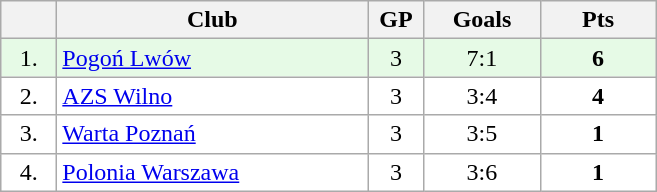<table class="wikitable">
<tr>
<th width="30"></th>
<th width="200">Club</th>
<th width="30">GP</th>
<th width="70">Goals</th>
<th width="70">Pts</th>
</tr>
<tr bgcolor="#e6fae6" align="center">
<td>1.</td>
<td align="left"><a href='#'>Pogoń Lwów</a></td>
<td>3</td>
<td>7:1</td>
<td><strong>6</strong></td>
</tr>
<tr bgcolor="#FFFFFF" align="center">
<td>2.</td>
<td align="left"><a href='#'>AZS Wilno</a></td>
<td>3</td>
<td>3:4</td>
<td><strong>4</strong></td>
</tr>
<tr bgcolor="#FFFFFF" align="center">
<td>3.</td>
<td align="left"><a href='#'>Warta Poznań</a></td>
<td>3</td>
<td>3:5</td>
<td><strong>1</strong></td>
</tr>
<tr bgcolor="#FFFFFF" align="center">
<td>4.</td>
<td align="left"><a href='#'>Polonia Warszawa</a></td>
<td>3</td>
<td>3:6</td>
<td><strong>1</strong></td>
</tr>
</table>
